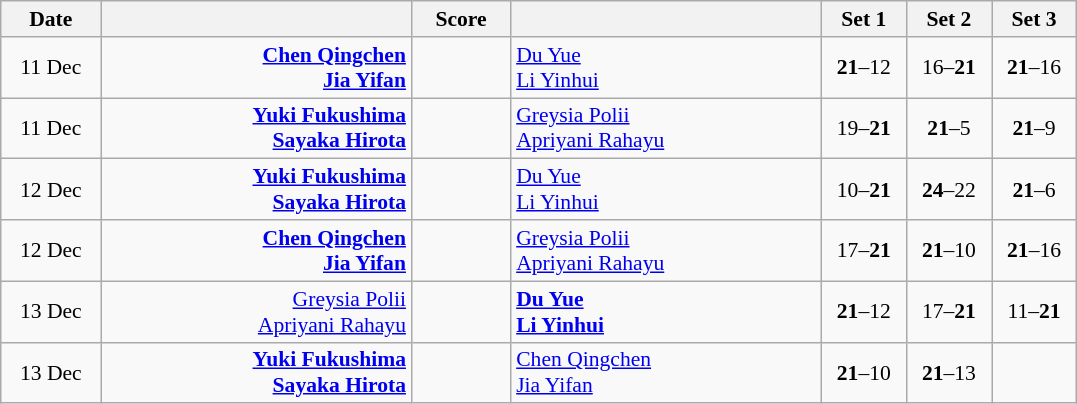<table class="wikitable" style="text-align:center; font-size:90%">
<tr>
<th width="60">Date</th>
<th align="right" width="200"></th>
<th width="60">Score</th>
<th align="left" width="200"></th>
<th width="50">Set 1</th>
<th width="50">Set 2</th>
<th width="50">Set 3</th>
</tr>
<tr>
<td>11 Dec</td>
<td align="right"><strong><a href='#'>Chen Qingchen</a> <br><a href='#'>Jia Yifan</a> </strong></td>
<td align="center"></td>
<td align="left"> <a href='#'>Du Yue</a><br> <a href='#'>Li Yinhui</a></td>
<td><strong>21</strong>–12</td>
<td>16–<strong>21</strong></td>
<td><strong>21</strong>–16</td>
</tr>
<tr>
<td>11 Dec</td>
<td align="right"><strong><a href='#'>Yuki Fukushima</a> <br><a href='#'>Sayaka Hirota</a> </strong></td>
<td align="center"></td>
<td align="left"> <a href='#'>Greysia Polii</a><br> <a href='#'>Apriyani Rahayu</a></td>
<td>19–<strong>21</strong></td>
<td><strong>21</strong>–5</td>
<td><strong>21</strong>–9</td>
</tr>
<tr>
<td>12 Dec</td>
<td align="right"><strong><a href='#'>Yuki Fukushima</a> <br><a href='#'>Sayaka Hirota</a> </strong></td>
<td align="center"></td>
<td align="left"> <a href='#'>Du Yue</a><br> <a href='#'>Li Yinhui</a></td>
<td>10–<strong>21</strong></td>
<td><strong>24</strong>–22</td>
<td><strong>21</strong>–6</td>
</tr>
<tr>
<td>12 Dec</td>
<td align="right"><strong><a href='#'>Chen Qingchen</a> <br><a href='#'>Jia Yifan</a> </strong></td>
<td align="center"></td>
<td align="left"> <a href='#'>Greysia Polii</a><br> <a href='#'>Apriyani Rahayu</a></td>
<td>17–<strong>21</strong></td>
<td><strong>21</strong>–10</td>
<td><strong>21</strong>–16</td>
</tr>
<tr>
<td>13 Dec</td>
<td align="right"><a href='#'>Greysia Polii</a> <br><a href='#'>Apriyani Rahayu</a> </td>
<td align="center"></td>
<td align="left"><strong> <a href='#'>Du Yue</a><br> <a href='#'>Li Yinhui</a></strong></td>
<td><strong>21</strong>–12</td>
<td>17–<strong>21</strong></td>
<td>11–<strong>21</strong></td>
</tr>
<tr>
<td>13 Dec</td>
<td align="right"><strong><a href='#'>Yuki Fukushima</a> <br><a href='#'>Sayaka Hirota</a> </strong></td>
<td align="center"></td>
<td align="left"> <a href='#'>Chen Qingchen</a><br> <a href='#'>Jia Yifan</a></td>
<td><strong>21</strong>–10</td>
<td><strong>21</strong>–13</td>
<td></td>
</tr>
</table>
